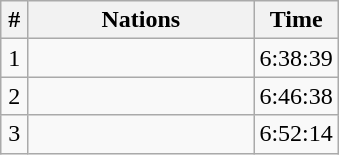<table class="wikitable" style="text-align:center;">
<tr>
<th width=8%>#</th>
<th width=67%>Nations</th>
<th width=25%>Time</th>
</tr>
<tr>
<td>1</td>
<td align="left"></td>
<td>6:38:39</td>
</tr>
<tr>
<td>2</td>
<td align="left"></td>
<td>6:46:38</td>
</tr>
<tr>
<td>3</td>
<td align="left"></td>
<td>6:52:14</td>
</tr>
</table>
